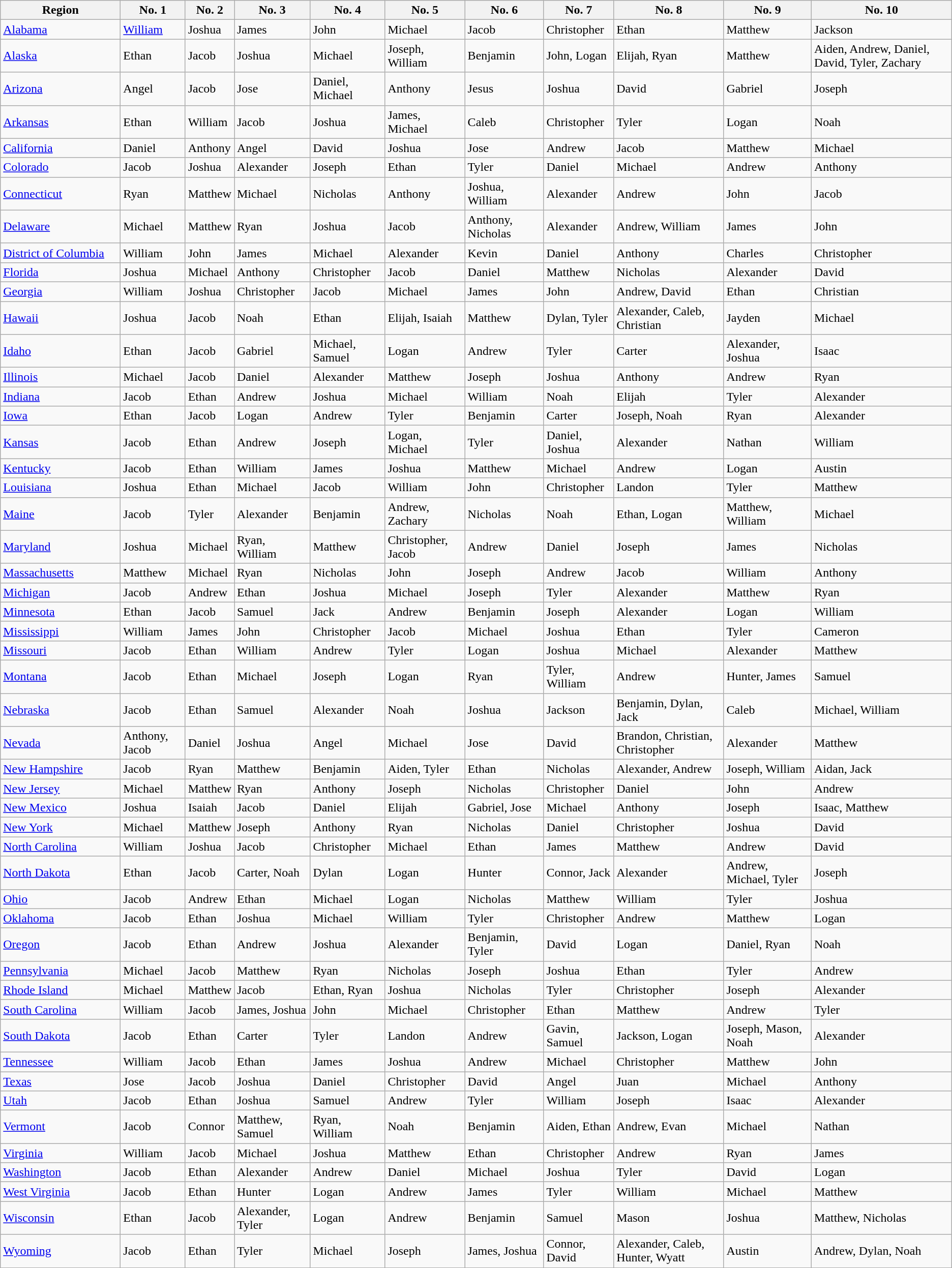<table class="wikitable sortable mw-collapsible" style="min-width:22em">
<tr>
<th width=150>Region</th>
<th>No. 1</th>
<th>No. 2</th>
<th>No. 3</th>
<th>No. 4</th>
<th>No. 5</th>
<th>No. 6</th>
<th>No. 7</th>
<th>No. 8</th>
<th>No. 9</th>
<th>No. 10</th>
</tr>
<tr>
<td><a href='#'>Alabama</a></td>
<td><a href='#'>William</a></td>
<td>Joshua</td>
<td>James</td>
<td>John</td>
<td>Michael</td>
<td>Jacob</td>
<td>Christopher</td>
<td>Ethan</td>
<td>Matthew</td>
<td>Jackson</td>
</tr>
<tr>
<td><a href='#'>Alaska</a></td>
<td>Ethan</td>
<td>Jacob</td>
<td>Joshua</td>
<td>Michael</td>
<td>Joseph, William</td>
<td>Benjamin</td>
<td>John, Logan</td>
<td>Elijah, Ryan</td>
<td>Matthew</td>
<td>Aiden, Andrew, Daniel, David, Tyler, Zachary</td>
</tr>
<tr>
<td><a href='#'>Arizona</a></td>
<td>Angel</td>
<td>Jacob</td>
<td>Jose</td>
<td>Daniel, Michael</td>
<td>Anthony</td>
<td>Jesus</td>
<td>Joshua</td>
<td>David</td>
<td>Gabriel</td>
<td>Joseph</td>
</tr>
<tr>
<td><a href='#'>Arkansas</a></td>
<td>Ethan</td>
<td>William</td>
<td>Jacob</td>
<td>Joshua</td>
<td>James, Michael</td>
<td>Caleb</td>
<td>Christopher</td>
<td>Tyler</td>
<td>Logan</td>
<td>Noah</td>
</tr>
<tr>
<td><a href='#'>California</a></td>
<td>Daniel</td>
<td>Anthony</td>
<td>Angel</td>
<td>David</td>
<td>Joshua</td>
<td>Jose</td>
<td>Andrew</td>
<td>Jacob</td>
<td>Matthew</td>
<td>Michael</td>
</tr>
<tr>
<td><a href='#'>Colorado</a></td>
<td>Jacob</td>
<td>Joshua</td>
<td>Alexander</td>
<td>Joseph</td>
<td>Ethan</td>
<td>Tyler</td>
<td>Daniel</td>
<td>Michael</td>
<td>Andrew</td>
<td>Anthony</td>
</tr>
<tr>
<td><a href='#'>Connecticut</a></td>
<td>Ryan</td>
<td>Matthew</td>
<td>Michael</td>
<td>Nicholas</td>
<td>Anthony</td>
<td>Joshua, William</td>
<td>Alexander</td>
<td>Andrew</td>
<td>John</td>
<td>Jacob</td>
</tr>
<tr>
<td><a href='#'>Delaware</a></td>
<td>Michael</td>
<td>Matthew</td>
<td>Ryan</td>
<td>Joshua</td>
<td>Jacob</td>
<td>Anthony, Nicholas</td>
<td>Alexander</td>
<td>Andrew, William</td>
<td>James</td>
<td>John</td>
</tr>
<tr>
<td><a href='#'>District of Columbia</a></td>
<td>William</td>
<td>John</td>
<td>James</td>
<td>Michael</td>
<td>Alexander</td>
<td>Kevin</td>
<td>Daniel</td>
<td>Anthony</td>
<td>Charles</td>
<td>Christopher</td>
</tr>
<tr>
<td><a href='#'>Florida</a></td>
<td>Joshua</td>
<td>Michael</td>
<td>Anthony</td>
<td>Christopher</td>
<td>Jacob</td>
<td>Daniel</td>
<td>Matthew</td>
<td>Nicholas</td>
<td>Alexander</td>
<td>David</td>
</tr>
<tr>
<td><a href='#'>Georgia</a></td>
<td>William</td>
<td>Joshua</td>
<td>Christopher</td>
<td>Jacob</td>
<td>Michael</td>
<td>James</td>
<td>John</td>
<td>Andrew, David</td>
<td>Ethan</td>
<td>Christian</td>
</tr>
<tr>
<td><a href='#'>Hawaii</a></td>
<td>Joshua</td>
<td>Jacob</td>
<td>Noah</td>
<td>Ethan</td>
<td>Elijah, Isaiah</td>
<td>Matthew</td>
<td>Dylan, Tyler</td>
<td>Alexander, Caleb, Christian</td>
<td>Jayden</td>
<td>Michael</td>
</tr>
<tr>
<td><a href='#'>Idaho</a></td>
<td>Ethan</td>
<td>Jacob</td>
<td>Gabriel</td>
<td>Michael, Samuel</td>
<td>Logan</td>
<td>Andrew</td>
<td>Tyler</td>
<td>Carter</td>
<td>Alexander, Joshua</td>
<td>Isaac</td>
</tr>
<tr>
<td><a href='#'>Illinois</a></td>
<td>Michael</td>
<td>Jacob</td>
<td>Daniel</td>
<td>Alexander</td>
<td>Matthew</td>
<td>Joseph</td>
<td>Joshua</td>
<td>Anthony</td>
<td>Andrew</td>
<td>Ryan</td>
</tr>
<tr>
<td><a href='#'>Indiana</a></td>
<td>Jacob</td>
<td>Ethan</td>
<td>Andrew</td>
<td>Joshua</td>
<td>Michael</td>
<td>William</td>
<td>Noah</td>
<td>Elijah</td>
<td>Tyler</td>
<td>Alexander</td>
</tr>
<tr>
<td><a href='#'>Iowa</a></td>
<td>Ethan</td>
<td>Jacob</td>
<td>Logan</td>
<td>Andrew</td>
<td>Tyler</td>
<td>Benjamin</td>
<td>Carter</td>
<td>Joseph, Noah</td>
<td>Ryan</td>
<td>Alexander</td>
</tr>
<tr>
<td><a href='#'>Kansas</a></td>
<td>Jacob</td>
<td>Ethan</td>
<td>Andrew</td>
<td>Joseph</td>
<td>Logan, Michael</td>
<td>Tyler</td>
<td>Daniel, Joshua</td>
<td>Alexander</td>
<td>Nathan</td>
<td>William</td>
</tr>
<tr>
<td><a href='#'>Kentucky</a></td>
<td>Jacob</td>
<td>Ethan</td>
<td>William</td>
<td>James</td>
<td>Joshua</td>
<td>Matthew</td>
<td>Michael</td>
<td>Andrew</td>
<td>Logan</td>
<td>Austin</td>
</tr>
<tr>
<td><a href='#'>Louisiana</a></td>
<td>Joshua</td>
<td>Ethan</td>
<td>Michael</td>
<td>Jacob</td>
<td>William</td>
<td>John</td>
<td>Christopher</td>
<td>Landon</td>
<td>Tyler</td>
<td>Matthew</td>
</tr>
<tr>
<td><a href='#'>Maine</a></td>
<td>Jacob</td>
<td>Tyler</td>
<td>Alexander</td>
<td>Benjamin</td>
<td>Andrew, Zachary</td>
<td>Nicholas</td>
<td>Noah</td>
<td>Ethan, Logan</td>
<td>Matthew, William</td>
<td>Michael</td>
</tr>
<tr>
<td><a href='#'>Maryland</a></td>
<td>Joshua</td>
<td>Michael</td>
<td>Ryan, William</td>
<td>Matthew</td>
<td>Christopher, Jacob</td>
<td>Andrew</td>
<td>Daniel</td>
<td>Joseph</td>
<td>James</td>
<td>Nicholas</td>
</tr>
<tr>
<td><a href='#'>Massachusetts</a></td>
<td>Matthew</td>
<td>Michael</td>
<td>Ryan</td>
<td>Nicholas</td>
<td>John</td>
<td>Joseph</td>
<td>Andrew</td>
<td>Jacob</td>
<td>William</td>
<td>Anthony</td>
</tr>
<tr>
<td><a href='#'>Michigan</a></td>
<td>Jacob</td>
<td>Andrew</td>
<td>Ethan</td>
<td>Joshua</td>
<td>Michael</td>
<td>Joseph</td>
<td>Tyler</td>
<td>Alexander</td>
<td>Matthew</td>
<td>Ryan</td>
</tr>
<tr>
<td><a href='#'>Minnesota</a></td>
<td>Ethan</td>
<td>Jacob</td>
<td>Samuel</td>
<td>Jack</td>
<td>Andrew</td>
<td>Benjamin</td>
<td>Joseph</td>
<td>Alexander</td>
<td>Logan</td>
<td>William</td>
</tr>
<tr>
<td><a href='#'>Mississippi</a></td>
<td>William</td>
<td>James</td>
<td>John</td>
<td>Christopher</td>
<td>Jacob</td>
<td>Michael</td>
<td>Joshua</td>
<td>Ethan</td>
<td>Tyler</td>
<td>Cameron</td>
</tr>
<tr>
<td><a href='#'>Missouri</a></td>
<td>Jacob</td>
<td>Ethan</td>
<td>William</td>
<td>Andrew</td>
<td>Tyler</td>
<td>Logan</td>
<td>Joshua</td>
<td>Michael</td>
<td>Alexander</td>
<td>Matthew</td>
</tr>
<tr>
<td><a href='#'>Montana</a></td>
<td>Jacob</td>
<td>Ethan</td>
<td>Michael</td>
<td>Joseph</td>
<td>Logan</td>
<td>Ryan</td>
<td>Tyler, William</td>
<td>Andrew</td>
<td>Hunter, James</td>
<td>Samuel</td>
</tr>
<tr>
<td><a href='#'>Nebraska</a></td>
<td>Jacob</td>
<td>Ethan</td>
<td>Samuel</td>
<td>Alexander</td>
<td>Noah</td>
<td>Joshua</td>
<td>Jackson</td>
<td>Benjamin, Dylan, Jack</td>
<td>Caleb</td>
<td>Michael, William</td>
</tr>
<tr>
<td><a href='#'>Nevada</a></td>
<td>Anthony, Jacob</td>
<td>Daniel</td>
<td>Joshua</td>
<td>Angel</td>
<td>Michael</td>
<td>Jose</td>
<td>David</td>
<td>Brandon, Christian, Christopher</td>
<td>Alexander</td>
<td>Matthew</td>
</tr>
<tr>
<td><a href='#'>New Hampshire</a></td>
<td>Jacob</td>
<td>Ryan</td>
<td>Matthew</td>
<td>Benjamin</td>
<td>Aiden, Tyler</td>
<td>Ethan</td>
<td>Nicholas</td>
<td>Alexander, Andrew</td>
<td>Joseph, William</td>
<td>Aidan, Jack</td>
</tr>
<tr>
<td><a href='#'>New Jersey</a></td>
<td>Michael</td>
<td>Matthew</td>
<td>Ryan</td>
<td>Anthony</td>
<td>Joseph</td>
<td>Nicholas</td>
<td>Christopher</td>
<td>Daniel</td>
<td>John</td>
<td>Andrew</td>
</tr>
<tr>
<td><a href='#'>New Mexico</a></td>
<td>Joshua</td>
<td>Isaiah</td>
<td>Jacob</td>
<td>Daniel</td>
<td>Elijah</td>
<td>Gabriel, Jose</td>
<td>Michael</td>
<td>Anthony</td>
<td>Joseph</td>
<td>Isaac, Matthew</td>
</tr>
<tr>
<td><a href='#'>New York</a></td>
<td>Michael</td>
<td>Matthew</td>
<td>Joseph</td>
<td>Anthony</td>
<td>Ryan</td>
<td>Nicholas</td>
<td>Daniel</td>
<td>Christopher</td>
<td>Joshua</td>
<td>David</td>
</tr>
<tr>
<td><a href='#'>North Carolina</a></td>
<td>William</td>
<td>Joshua</td>
<td>Jacob</td>
<td>Christopher</td>
<td>Michael</td>
<td>Ethan</td>
<td>James</td>
<td>Matthew</td>
<td>Andrew</td>
<td>David</td>
</tr>
<tr>
<td><a href='#'>North Dakota</a></td>
<td>Ethan</td>
<td>Jacob</td>
<td>Carter, Noah</td>
<td>Dylan</td>
<td>Logan</td>
<td>Hunter</td>
<td>Connor, Jack</td>
<td>Alexander</td>
<td>Andrew, Michael, Tyler</td>
<td>Joseph</td>
</tr>
<tr>
<td><a href='#'>Ohio</a></td>
<td>Jacob</td>
<td>Andrew</td>
<td>Ethan</td>
<td>Michael</td>
<td>Logan</td>
<td>Nicholas</td>
<td>Matthew</td>
<td>William</td>
<td>Tyler</td>
<td>Joshua</td>
</tr>
<tr>
<td><a href='#'>Oklahoma</a></td>
<td>Jacob</td>
<td>Ethan</td>
<td>Joshua</td>
<td>Michael</td>
<td>William</td>
<td>Tyler</td>
<td>Christopher</td>
<td>Andrew</td>
<td>Matthew</td>
<td>Logan</td>
</tr>
<tr>
<td><a href='#'>Oregon</a></td>
<td>Jacob</td>
<td>Ethan</td>
<td>Andrew</td>
<td>Joshua</td>
<td>Alexander</td>
<td>Benjamin, Tyler</td>
<td>David</td>
<td>Logan</td>
<td>Daniel, Ryan</td>
<td>Noah</td>
</tr>
<tr>
<td><a href='#'>Pennsylvania</a></td>
<td>Michael</td>
<td>Jacob</td>
<td>Matthew</td>
<td>Ryan</td>
<td>Nicholas</td>
<td>Joseph</td>
<td>Joshua</td>
<td>Ethan</td>
<td>Tyler</td>
<td>Andrew</td>
</tr>
<tr>
<td><a href='#'>Rhode Island</a></td>
<td>Michael</td>
<td>Matthew</td>
<td>Jacob</td>
<td>Ethan, Ryan</td>
<td>Joshua</td>
<td>Nicholas</td>
<td>Tyler</td>
<td>Christopher</td>
<td>Joseph</td>
<td>Alexander</td>
</tr>
<tr>
<td><a href='#'>South Carolina</a></td>
<td>William</td>
<td>Jacob</td>
<td>James, Joshua</td>
<td>John</td>
<td>Michael</td>
<td>Christopher</td>
<td>Ethan</td>
<td>Matthew</td>
<td>Andrew</td>
<td>Tyler</td>
</tr>
<tr>
<td><a href='#'>South Dakota</a></td>
<td>Jacob</td>
<td>Ethan</td>
<td>Carter</td>
<td>Tyler</td>
<td>Landon</td>
<td>Andrew</td>
<td>Gavin, Samuel</td>
<td>Jackson, Logan</td>
<td>Joseph, Mason, Noah</td>
<td>Alexander</td>
</tr>
<tr>
<td><a href='#'>Tennessee</a></td>
<td>William</td>
<td>Jacob</td>
<td>Ethan</td>
<td>James</td>
<td>Joshua</td>
<td>Andrew</td>
<td>Michael</td>
<td>Christopher</td>
<td>Matthew</td>
<td>John</td>
</tr>
<tr>
<td><a href='#'>Texas</a></td>
<td>Jose</td>
<td>Jacob</td>
<td>Joshua</td>
<td>Daniel</td>
<td>Christopher</td>
<td>David</td>
<td>Angel</td>
<td>Juan</td>
<td>Michael</td>
<td>Anthony</td>
</tr>
<tr>
<td><a href='#'>Utah</a></td>
<td>Jacob</td>
<td>Ethan</td>
<td>Joshua</td>
<td>Samuel</td>
<td>Andrew</td>
<td>Tyler</td>
<td>William</td>
<td>Joseph</td>
<td>Isaac</td>
<td>Alexander</td>
</tr>
<tr>
<td><a href='#'>Vermont</a></td>
<td>Jacob</td>
<td>Connor</td>
<td>Matthew, Samuel</td>
<td>Ryan, William</td>
<td>Noah</td>
<td>Benjamin</td>
<td>Aiden, Ethan</td>
<td>Andrew, Evan</td>
<td>Michael</td>
<td>Nathan</td>
</tr>
<tr>
<td><a href='#'>Virginia</a></td>
<td>William</td>
<td>Jacob</td>
<td>Michael</td>
<td>Joshua</td>
<td>Matthew</td>
<td>Ethan</td>
<td>Christopher</td>
<td>Andrew</td>
<td>Ryan</td>
<td>James</td>
</tr>
<tr>
<td><a href='#'>Washington</a></td>
<td>Jacob</td>
<td>Ethan</td>
<td>Alexander</td>
<td>Andrew</td>
<td>Daniel</td>
<td>Michael</td>
<td>Joshua</td>
<td>Tyler</td>
<td>David</td>
<td>Logan</td>
</tr>
<tr>
<td><a href='#'>West Virginia</a></td>
<td>Jacob</td>
<td>Ethan</td>
<td>Hunter</td>
<td>Logan</td>
<td>Andrew</td>
<td>James</td>
<td>Tyler</td>
<td>William</td>
<td>Michael</td>
<td>Matthew</td>
</tr>
<tr>
<td><a href='#'>Wisconsin</a></td>
<td>Ethan</td>
<td>Jacob</td>
<td>Alexander, Tyler</td>
<td>Logan</td>
<td>Andrew</td>
<td>Benjamin</td>
<td>Samuel</td>
<td>Mason</td>
<td>Joshua</td>
<td>Matthew, Nicholas</td>
</tr>
<tr>
<td><a href='#'>Wyoming</a></td>
<td>Jacob</td>
<td>Ethan</td>
<td>Tyler</td>
<td>Michael</td>
<td>Joseph</td>
<td>James, Joshua</td>
<td>Connor, David</td>
<td>Alexander, Caleb, Hunter, Wyatt</td>
<td>Austin</td>
<td>Andrew, Dylan, Noah</td>
</tr>
<tr>
</tr>
</table>
